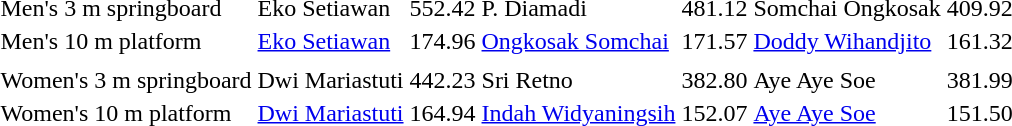<table>
<tr>
<td>Men's 3 m springboard</td>
<td> Eko Setiawan</td>
<td>552.42</td>
<td> P. Diamadi</td>
<td>481.12</td>
<td> Somchai Ongkosak</td>
<td>409.92</td>
</tr>
<tr>
<td>Men's 10 m platform</td>
<td> <a href='#'>Eko Setiawan</a></td>
<td>174.96</td>
<td> <a href='#'>Ongkosak Somchai</a></td>
<td>171.57</td>
<td> <a href='#'>Doddy Wihandjito</a></td>
<td>161.32</td>
</tr>
<tr>
<td></td>
<td></td>
<td></td>
</tr>
<tr>
<td>Women's 3 m springboard</td>
<td> Dwi Mariastuti</td>
<td>442.23</td>
<td> Sri Retno</td>
<td>382.80</td>
<td> Aye Aye Soe</td>
<td>381.99</td>
</tr>
<tr>
<td>Women's 10 m platform</td>
<td> <a href='#'>Dwi Mariastuti</a></td>
<td>164.94</td>
<td> <a href='#'>Indah Widyaningsih</a></td>
<td>152.07</td>
<td> <a href='#'>Aye Aye Soe</a></td>
<td>151.50</td>
</tr>
</table>
